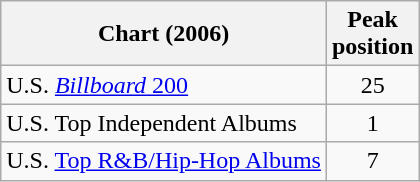<table class="wikitable">
<tr>
<th align="left">Chart (2006)</th>
<th align="center">Peak<br>position</th>
</tr>
<tr>
<td align="left">U.S. <a href='#'><em>Billboard</em> 200</a></td>
<td align="center">25</td>
</tr>
<tr>
<td align="left">U.S. Top Independent Albums</td>
<td align="center">1</td>
</tr>
<tr>
<td align="left">U.S. <a href='#'>Top R&B/Hip-Hop Albums</a></td>
<td align="center">7</td>
</tr>
</table>
